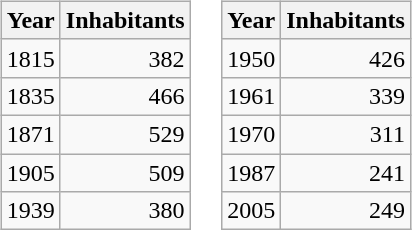<table border="0">
<tr>
<td valign="top"><br><table class="wikitable">
<tr>
<th>Year</th>
<th>Inhabitants</th>
</tr>
<tr>
<td>1815</td>
<td align="right">382</td>
</tr>
<tr>
<td>1835</td>
<td align="right">466</td>
</tr>
<tr>
<td>1871</td>
<td align="right">529</td>
</tr>
<tr>
<td>1905</td>
<td align="right">509</td>
</tr>
<tr>
<td>1939</td>
<td align="right">380</td>
</tr>
</table>
</td>
<td valign="top"><br><table class="wikitable">
<tr>
<th>Year</th>
<th>Inhabitants</th>
</tr>
<tr>
<td>1950</td>
<td align="right">426</td>
</tr>
<tr>
<td>1961</td>
<td align="right">339</td>
</tr>
<tr>
<td>1970</td>
<td align="right">311</td>
</tr>
<tr>
<td>1987</td>
<td align="right">241</td>
</tr>
<tr>
<td>2005</td>
<td align="right">249</td>
</tr>
</table>
</td>
</tr>
</table>
